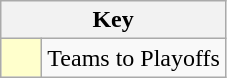<table class="wikitable" style="text-align: center;">
<tr>
<th colspan=2>Key</th>
</tr>
<tr>
<td style="background:#ffffcc; width:20px;"></td>
<td align=left>Teams to Playoffs</td>
</tr>
</table>
